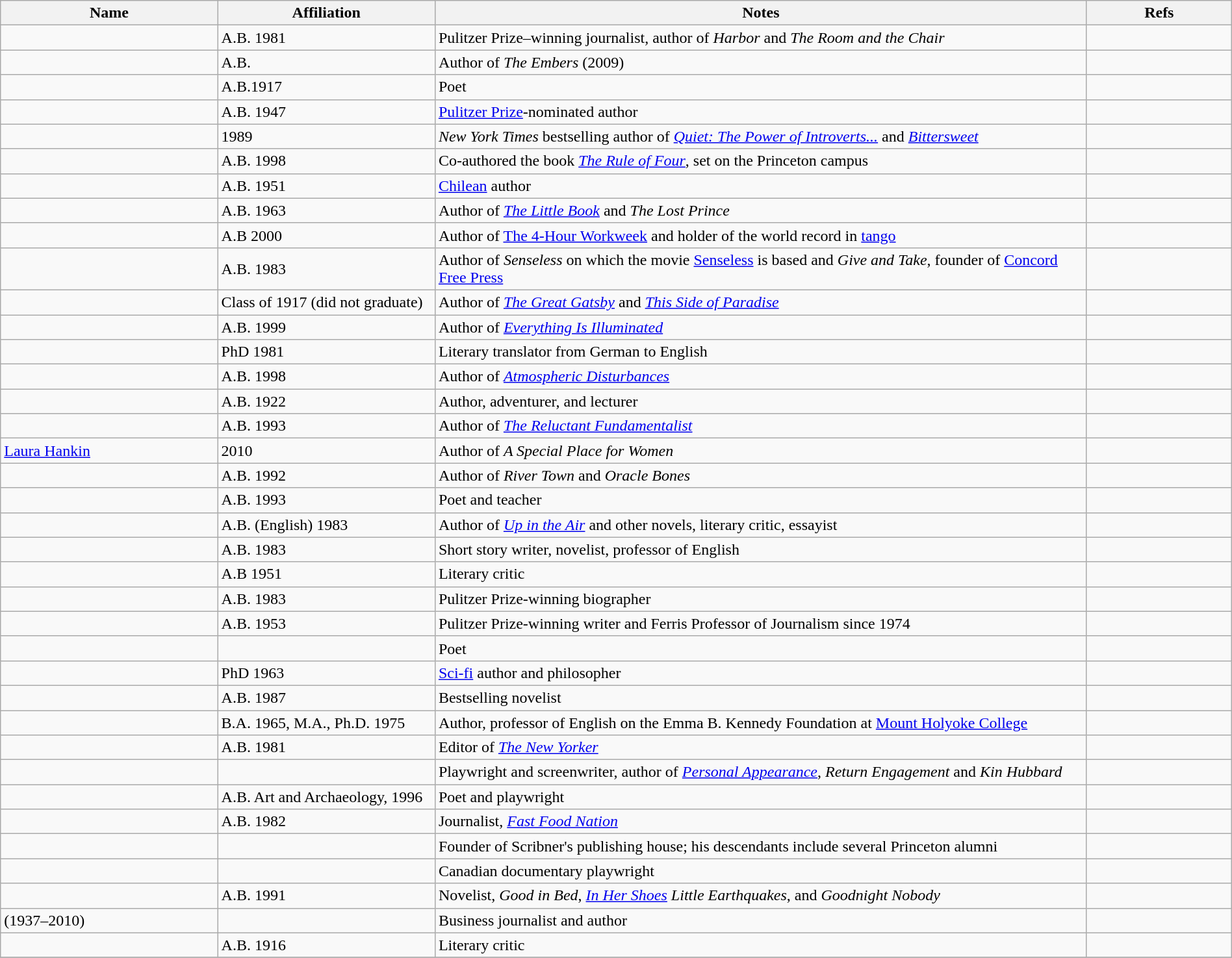<table class="wikitable sortable" style="width:100%">
<tr>
<th width="15%">Name</th>
<th width="15%">Affiliation</th>
<th width="45%" class="unsortable">Notes</th>
<th width="10%" class="unsortable">Refs</th>
</tr>
<tr>
<td></td>
<td>A.B. 1981</td>
<td>Pulitzer Prize–winning journalist, author of <em>Harbor</em> and <em>The Room and the Chair</em></td>
<td></td>
</tr>
<tr>
<td></td>
<td>A.B.</td>
<td>Author of <em>The Embers</em> (2009)</td>
<td></td>
</tr>
<tr>
<td></td>
<td>A.B.1917</td>
<td>Poet</td>
<td></td>
</tr>
<tr>
<td></td>
<td>A.B. 1947</td>
<td><a href='#'>Pulitzer Prize</a>-nominated author</td>
<td></td>
</tr>
<tr>
<td></td>
<td>1989</td>
<td><em>New York Times</em> bestselling author of <em><a href='#'>Quiet: The Power of Introverts...</a></em> and <em><a href='#'>Bittersweet</a></em></td>
<td></td>
</tr>
<tr>
<td></td>
<td>A.B. 1998</td>
<td>Co-authored the book <em><a href='#'>The Rule of Four</a></em>, set on the Princeton campus</td>
<td></td>
</tr>
<tr>
<td></td>
<td>A.B. 1951</td>
<td><a href='#'>Chilean</a> author</td>
<td></td>
</tr>
<tr>
<td></td>
<td>A.B. 1963</td>
<td>Author of <em><a href='#'>The Little Book</a></em> and <em>The Lost Prince</em></td>
<td></td>
</tr>
<tr>
<td></td>
<td>A.B 2000</td>
<td>Author of <a href='#'>The 4-Hour Workweek</a> and holder of the world record in <a href='#'>tango</a></td>
<td></td>
</tr>
<tr>
<td></td>
<td>A.B. 1983</td>
<td>Author of <em>Senseless</em> on which the movie <a href='#'>Senseless</a> is based and <em>Give and Take</em>, founder of <a href='#'>Concord Free Press</a></td>
<td></td>
</tr>
<tr>
<td></td>
<td>Class of 1917 (did not graduate)</td>
<td>Author of <em><a href='#'>The Great Gatsby</a></em> and <em><a href='#'>This Side of Paradise</a></em></td>
<td></td>
</tr>
<tr>
<td></td>
<td>A.B. 1999</td>
<td>Author of <em><a href='#'>Everything Is Illuminated</a></em></td>
<td></td>
</tr>
<tr>
<td></td>
<td>PhD 1981</td>
<td>Literary translator from German to English</td>
<td></td>
</tr>
<tr>
<td></td>
<td>A.B. 1998</td>
<td>Author of <em><a href='#'>Atmospheric Disturbances</a></em></td>
<td></td>
</tr>
<tr>
<td></td>
<td>A.B. 1922</td>
<td>Author, adventurer, and lecturer</td>
<td></td>
</tr>
<tr>
<td></td>
<td>A.B. 1993</td>
<td>Author of <em><a href='#'>The Reluctant Fundamentalist</a></em></td>
<td></td>
</tr>
<tr>
<td><a href='#'>Laura Hankin</a></td>
<td>2010</td>
<td>Author of <em>A Special Place for Women</em></td>
<td></td>
</tr>
<tr>
<td></td>
<td>A.B. 1992</td>
<td>Author of <em>River Town</em> and <em>Oracle Bones</em></td>
<td></td>
</tr>
<tr>
<td></td>
<td>A.B. 1993</td>
<td>Poet and teacher</td>
<td></td>
</tr>
<tr>
<td></td>
<td>A.B. (English) 1983</td>
<td>Author of <em><a href='#'>Up in the Air</a></em> and other novels, literary critic, essayist</td>
<td></td>
</tr>
<tr>
<td></td>
<td>A.B. 1983</td>
<td>Short story writer, novelist, professor of English</td>
<td></td>
</tr>
<tr>
<td></td>
<td>A.B 1951</td>
<td>Literary critic</td>
<td></td>
</tr>
<tr>
<td></td>
<td>A.B. 1983</td>
<td>Pulitzer Prize-winning biographer</td>
<td></td>
</tr>
<tr>
<td></td>
<td>A.B. 1953</td>
<td>Pulitzer Prize-winning writer and Ferris Professor of Journalism since 1974</td>
<td></td>
</tr>
<tr>
<td></td>
<td></td>
<td>Poet</td>
<td></td>
</tr>
<tr>
<td></td>
<td>PhD 1963</td>
<td><a href='#'>Sci-fi</a> author and philosopher</td>
<td></td>
</tr>
<tr>
<td></td>
<td>A.B. 1987</td>
<td>Bestselling novelist</td>
<td></td>
</tr>
<tr>
<td></td>
<td>B.A. 1965, M.A., Ph.D. 1975</td>
<td>Author, professor of English on the Emma B. Kennedy Foundation at <a href='#'>Mount Holyoke College</a></td>
<td></td>
</tr>
<tr>
<td></td>
<td>A.B. 1981</td>
<td>Editor of <em><a href='#'>The New Yorker</a></em></td>
<td></td>
</tr>
<tr>
<td></td>
<td></td>
<td>Playwright and screenwriter, author of <em><a href='#'>Personal Appearance</a></em>, <em>Return Engagement</em> and <em>Kin Hubbard</em></td>
<td></td>
</tr>
<tr>
<td></td>
<td>A.B. Art and Archaeology, 1996</td>
<td>Poet and playwright</td>
<td></td>
</tr>
<tr>
<td></td>
<td>A.B. 1982</td>
<td>Journalist, <em><a href='#'>Fast Food Nation</a></em></td>
<td></td>
</tr>
<tr>
<td></td>
<td></td>
<td>Founder of Scribner's publishing house; his descendants include several Princeton alumni</td>
<td></td>
</tr>
<tr>
<td></td>
<td></td>
<td>Canadian documentary playwright</td>
<td></td>
</tr>
<tr>
<td></td>
<td>A.B. 1991</td>
<td>Novelist, <em>Good in Bed</em>, <em><a href='#'>In Her Shoes</a></em> <em>Little Earthquakes</em>, and <em>Goodnight Nobody</em></td>
<td></td>
</tr>
<tr>
<td> (1937–2010)</td>
<td></td>
<td>Business journalist and author</td>
<td></td>
</tr>
<tr>
<td></td>
<td>A.B. 1916</td>
<td>Literary critic</td>
<td></td>
</tr>
<tr>
</tr>
</table>
